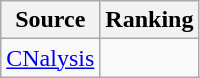<table class="wikitable" style="text-align:center">
<tr>
<th>Source</th>
<th>Ranking</th>
</tr>
<tr>
<td align=left><a href='#'>CNalysis</a></td>
<td></td>
</tr>
</table>
